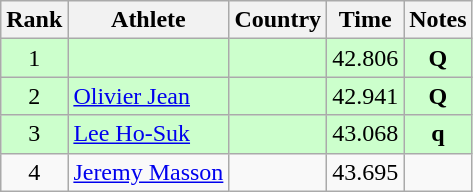<table class="wikitable sortable" style="text-align:center">
<tr>
<th>Rank</th>
<th>Athlete</th>
<th>Country</th>
<th>Time</th>
<th>Notes</th>
</tr>
<tr bgcolor="#ccffcc">
<td>1</td>
<td align=left></td>
<td align=left></td>
<td>42.806</td>
<td><strong>Q</strong></td>
</tr>
<tr bgcolor="#ccffcc">
<td>2</td>
<td align=left><a href='#'>Olivier Jean</a></td>
<td align=left></td>
<td>42.941</td>
<td><strong>Q</strong></td>
</tr>
<tr bgcolor="#ccffcc">
<td>3</td>
<td align=left><a href='#'>Lee Ho-Suk</a></td>
<td align=left></td>
<td>43.068</td>
<td><strong>q</strong></td>
</tr>
<tr>
<td>4</td>
<td align=left><a href='#'>Jeremy Masson</a></td>
<td align=left></td>
<td>43.695</td>
<td></td>
</tr>
</table>
